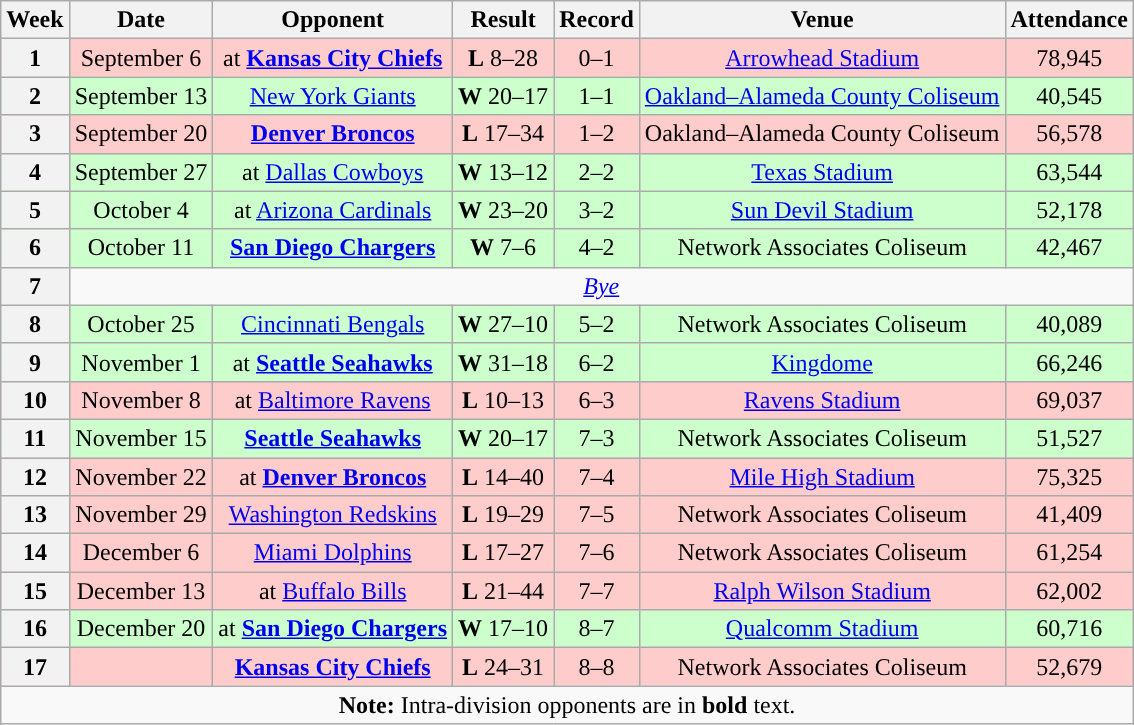<table class="wikitable" style="text-align:center">
<tr>
<th>Week</th>
<th>Date</th>
<th>Opponent</th>
<th>Result</th>
<th>Record</th>
<th>Venue</th>
<th>Attendance</th>
</tr>
<tr style="background:#fcc">
<th>1</th>
<td>September 6</td>
<td>at <strong><a href='#'>Kansas City Chiefs</a></strong></td>
<td><strong>L</strong> 8–28</td>
<td>0–1</td>
<td><a href='#'>Arrowhead Stadium</a></td>
<td>78,945</td>
</tr>
<tr style="background:#cfc">
<th>2</th>
<td>September 13</td>
<td><a href='#'>New York Giants</a></td>
<td><strong>W</strong> 20–17</td>
<td>1–1</td>
<td><a href='#'>Oakland–Alameda County Coliseum</a></td>
<td>40,545</td>
</tr>
<tr style="background:#fcc">
<th>3</th>
<td>September 20</td>
<td><strong><a href='#'>Denver Broncos</a></strong></td>
<td><strong>L</strong> 17–34</td>
<td>1–2</td>
<td>Oakland–Alameda County Coliseum</td>
<td>56,578</td>
</tr>
<tr style="background:#cfc">
<th>4</th>
<td>September 27</td>
<td>at <a href='#'>Dallas Cowboys</a></td>
<td><strong>W</strong> 13–12</td>
<td>2–2</td>
<td><a href='#'>Texas Stadium</a></td>
<td>63,544</td>
</tr>
<tr style="background:#cfc">
<th>5</th>
<td>October 4</td>
<td>at <a href='#'>Arizona Cardinals</a></td>
<td><strong>W</strong> 23–20</td>
<td>3–2</td>
<td><a href='#'>Sun Devil Stadium</a></td>
<td>52,178</td>
</tr>
<tr style="background:#cfc">
<th>6</th>
<td>October 11</td>
<td><strong><a href='#'>San Diego Chargers</a></strong></td>
<td><strong>W</strong> 7–6</td>
<td>4–2</td>
<td>Network Associates Coliseum</td>
<td>42,467</td>
</tr>
<tr>
<th>7</th>
<td colspan=6 align="center"><em><a href='#'>Bye</a></em></td>
</tr>
<tr style="background:#cfc">
<th>8</th>
<td>October 25</td>
<td><a href='#'>Cincinnati Bengals</a></td>
<td><strong>W</strong> 27–10</td>
<td>5–2</td>
<td>Network Associates Coliseum</td>
<td>40,089</td>
</tr>
<tr style="background:#cfc">
<th>9</th>
<td>November 1</td>
<td>at <strong><a href='#'>Seattle Seahawks</a></strong></td>
<td><strong>W</strong> 31–18</td>
<td>6–2</td>
<td><a href='#'>Kingdome</a></td>
<td>66,246</td>
</tr>
<tr style="background:#fcc">
<th>10</th>
<td>November 8</td>
<td>at <a href='#'>Baltimore Ravens</a></td>
<td><strong>L</strong> 10–13</td>
<td>6–3</td>
<td><a href='#'>Ravens Stadium</a></td>
<td>69,037</td>
</tr>
<tr style="background:#cfc">
<th>11</th>
<td>November 15</td>
<td><strong><a href='#'>Seattle Seahawks</a></strong></td>
<td><strong>W</strong> 20–17</td>
<td>7–3</td>
<td>Network Associates Coliseum</td>
<td>51,527</td>
</tr>
<tr style="background:#fcc">
<th>12</th>
<td>November 22</td>
<td>at <strong><a href='#'>Denver Broncos</a></strong></td>
<td><strong>L</strong> 14–40</td>
<td>7–4</td>
<td><a href='#'>Mile High Stadium</a></td>
<td>75,325</td>
</tr>
<tr style="background:#fcc">
<th>13</th>
<td>November 29</td>
<td><a href='#'>Washington Redskins</a></td>
<td><strong>L</strong> 19–29</td>
<td>7–5</td>
<td>Network Associates Coliseum</td>
<td>41,409</td>
</tr>
<tr style="background:#fcc">
<th>14</th>
<td>December 6</td>
<td><a href='#'>Miami Dolphins</a></td>
<td><strong>L</strong> 17–27</td>
<td>7–6</td>
<td>Network Associates Coliseum</td>
<td>61,254</td>
</tr>
<tr style="background:#fcc">
<th>15</th>
<td>December 13</td>
<td>at <a href='#'>Buffalo Bills</a></td>
<td><strong>L</strong> 21–44</td>
<td>7–7</td>
<td><a href='#'>Ralph Wilson Stadium</a></td>
<td>62,002</td>
</tr>
<tr style="background:#cfc">
<th>16</th>
<td>December 20</td>
<td>at <strong><a href='#'>San Diego Chargers</a></strong></td>
<td><strong>W</strong> 17–10</td>
<td>8–7</td>
<td><a href='#'>Qualcomm Stadium</a></td>
<td>60,716</td>
</tr>
<tr style="background:#fcc">
<th>17</th>
<td></td>
<td><strong><a href='#'>Kansas City Chiefs</a></strong></td>
<td><strong>L</strong> 24–31</td>
<td>8–8</td>
<td>Network Associates Coliseum</td>
<td>52,679</td>
</tr>
<tr>
<td colspan="8"><strong>Note:</strong> Intra-division opponents are in <strong>bold</strong> text.</td>
</tr>
</table>
